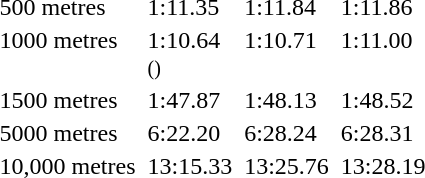<table>
<tr valign="top">
<td>500 metres <br></td>
<td></td>
<td>1:11.35</td>
<td></td>
<td>1:11.84</td>
<td></td>
<td>1:11.86</td>
</tr>
<tr valign="top">
<td>1000 metres <br></td>
<td></td>
<td>1:10.64<br><small>()</small></td>
<td></td>
<td>1:10.71</td>
<td></td>
<td>1:11.00</td>
</tr>
<tr valign="top">
<td>1500 metres <br></td>
<td></td>
<td>1:47.87 <br> </td>
<td></td>
<td>1:48.13</td>
<td></td>
<td>1:48.52</td>
</tr>
<tr valign="top">
<td>5000 metres <br></td>
<td></td>
<td>6:22.20 <br> </td>
<td></td>
<td>6:28.24</td>
<td></td>
<td>6:28.31</td>
</tr>
<tr valign="top">
<td>10,000 metres <br></td>
<td></td>
<td>13:15.33 <br> </td>
<td></td>
<td>13:25.76</td>
<td></td>
<td>13:28.19</td>
</tr>
</table>
